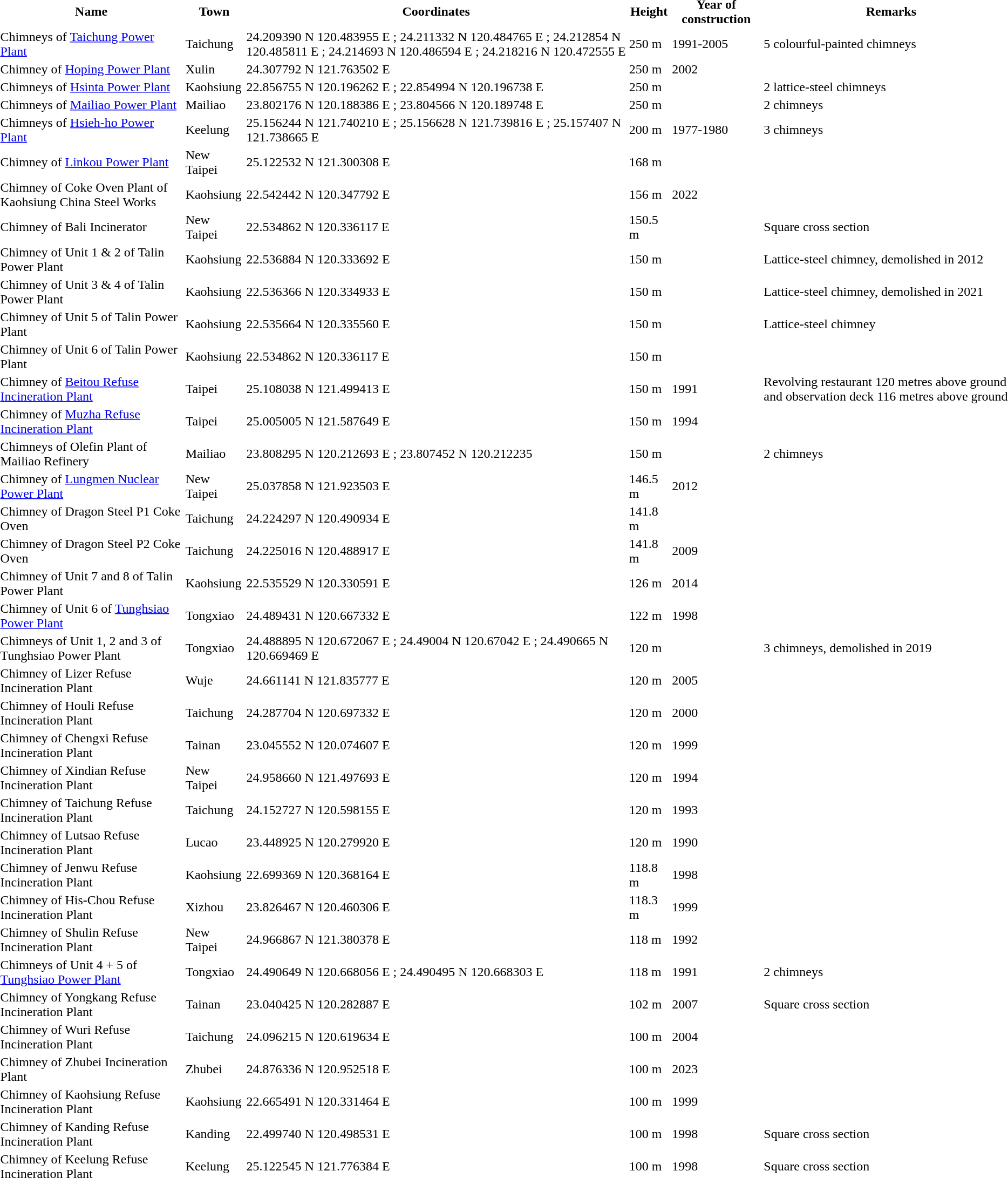<table class>
<tr>
<th>Name</th>
<th>Town</th>
<th>Coordinates</th>
<th>Height</th>
<th>Year of construction</th>
<th class>Remarks</th>
</tr>
<tr>
<td>Chimneys of <a href='#'>Taichung Power Plant</a></td>
<td>Taichung</td>
<td>24.209390 N 120.483955 E ; 24.211332 N 120.484765 E ; 24.212854 N 120.485811 E ; 24.214693 N 120.486594 E ; 24.218216 N 120.472555 E</td>
<td>250 m</td>
<td>1991-2005</td>
<td>5 colourful-painted chimneys</td>
</tr>
<tr>
<td>Chimney of <a href='#'>Hoping Power Plant</a></td>
<td>Xulin</td>
<td>24.307792 N 121.763502 E</td>
<td>250 m</td>
<td>2002</td>
<td></td>
</tr>
<tr>
<td>Chimneys of <a href='#'>Hsinta Power Plant</a></td>
<td>Kaohsiung</td>
<td>22.856755 N 120.196262 E ; 22.854994 N 120.196738 E</td>
<td>250 m</td>
<td></td>
<td>2 lattice-steel chimneys</td>
</tr>
<tr>
<td>Chimneys of <a href='#'>Mailiao Power Plant</a></td>
<td>Mailiao</td>
<td>23.802176 N 120.188386 E ; 23.804566 N 120.189748 E</td>
<td>250 m</td>
<td></td>
<td>2 chimneys</td>
</tr>
<tr>
<td>Chimneys of <a href='#'>Hsieh-ho Power Plant</a></td>
<td>Keelung</td>
<td>25.156244 N 121.740210 E ; 25.156628 N 121.739816 E ; 25.157407 N 121.738665 E</td>
<td>200 m</td>
<td>1977-1980</td>
<td>3 chimneys</td>
</tr>
<tr>
<td>Chimney of <a href='#'>Linkou Power Plant</a></td>
<td>New Taipei</td>
<td>25.122532 N 121.300308 E</td>
<td>168 m</td>
<td></td>
<td></td>
</tr>
<tr>
<td>Chimney of Coke Oven Plant of Kaohsiung China Steel Works</td>
<td>Kaohsiung</td>
<td>22.542442 N 120.347792 E</td>
<td>156 m</td>
<td>2022</td>
<td></td>
</tr>
<tr>
<td>Chimney of Bali Incinerator</td>
<td>New Taipei</td>
<td>22.534862 N 120.336117 E</td>
<td>150.5 m</td>
<td></td>
<td>Square cross section</td>
</tr>
<tr>
<td>Chimney of Unit 1 & 2 of Talin Power Plant</td>
<td>Kaohsiung</td>
<td>22.536884 N 120.333692 E</td>
<td>150 m</td>
<td></td>
<td>Lattice-steel chimney, demolished in 2012</td>
</tr>
<tr>
<td>Chimney of Unit 3 & 4 of Talin Power Plant</td>
<td>Kaohsiung</td>
<td>22.536366 N 120.334933 E</td>
<td>150 m</td>
<td></td>
<td>Lattice-steel chimney, demolished in 2021</td>
</tr>
<tr>
<td>Chimney of Unit 5 of Talin Power Plant</td>
<td>Kaohsiung</td>
<td>22.535664 N 120.335560 E</td>
<td>150 m</td>
<td></td>
<td>Lattice-steel chimney</td>
</tr>
<tr>
<td>Chimney of Unit 6 of Talin Power Plant</td>
<td>Kaohsiung</td>
<td>22.534862 N 120.336117 E</td>
<td>150 m</td>
<td></td>
<td></td>
</tr>
<tr>
<td>Chimney of <a href='#'>Beitou Refuse Incineration Plant</a></td>
<td>Taipei</td>
<td>25.108038 N 121.499413 E</td>
<td>150 m</td>
<td>1991</td>
<td>Revolving restaurant 120 metres above ground and observation deck 116 metres above ground</td>
</tr>
<tr>
<td>Chimney of <a href='#'>Muzha Refuse Incineration Plant</a></td>
<td>Taipei</td>
<td>25.005005 N 121.587649 E</td>
<td>150 m</td>
<td>1994</td>
<td></td>
</tr>
<tr>
<td>Chimneys of Olefin Plant of Mailiao Refinery</td>
<td>Mailiao</td>
<td>23.808295 N 120.212693 E ; 23.807452 N 120.212235</td>
<td>150 m</td>
<td></td>
<td>2 chimneys</td>
</tr>
<tr>
<td>Chimney of <a href='#'>Lungmen Nuclear Power Plant</a></td>
<td>New Taipei</td>
<td>25.037858 N 121.923503 E</td>
<td>146.5 m</td>
<td>2012</td>
<td></td>
</tr>
<tr>
<td>Chimney of Dragon Steel P1 Coke Oven</td>
<td>Taichung</td>
<td>24.224297 N 120.490934 E</td>
<td>141.8 m</td>
<td></td>
<td></td>
</tr>
<tr>
<td>Chimney of Dragon Steel P2 Coke Oven</td>
<td>Taichung</td>
<td>24.225016 N 120.488917 E</td>
<td>141.8 m</td>
<td>2009</td>
<td></td>
</tr>
<tr>
<td>Chimney of Unit 7 and 8 of Talin Power Plant</td>
<td>Kaohsiung</td>
<td>22.535529 N 120.330591 E</td>
<td>126 m</td>
<td>2014</td>
<td></td>
</tr>
<tr>
<td>Chimney of Unit 6 of <a href='#'>Tunghsiao Power Plant</a></td>
<td>Tongxiao</td>
<td>24.489431 N 120.667332 E</td>
<td>122 m</td>
<td>1998</td>
<td></td>
</tr>
<tr>
<td>Chimneys of Unit 1, 2 and 3 of Tunghsiao Power Plant</td>
<td>Tongxiao</td>
<td>24.488895 N 120.672067 E ; 24.49004 N 120.67042 E ; 24.490665 N 120.669469 E</td>
<td>120 m</td>
<td></td>
<td>3 chimneys, demolished in 2019</td>
</tr>
<tr>
<td>Chimney of Lizer Refuse Incineration Plant</td>
<td>Wuje</td>
<td>24.661141 N 121.835777 E</td>
<td>120 m</td>
<td>2005</td>
<td></td>
</tr>
<tr>
<td>Chimney of Houli Refuse Incineration Plant</td>
<td>Taichung</td>
<td>24.287704 N 120.697332 E</td>
<td>120 m</td>
<td>2000</td>
<td></td>
</tr>
<tr>
<td>Chimney of Chengxi Refuse Incineration Plant</td>
<td>Tainan</td>
<td>23.045552 N 120.074607 E</td>
<td>120 m</td>
<td>1999</td>
<td></td>
</tr>
<tr>
<td>Chimney of Xindian Refuse Incineration Plant</td>
<td>New Taipei</td>
<td>24.958660 N 121.497693 E</td>
<td>120 m</td>
<td>1994</td>
<td></td>
</tr>
<tr>
<td>Chimney of Taichung Refuse Incineration Plant</td>
<td>Taichung</td>
<td>24.152727 N 120.598155 E</td>
<td>120 m</td>
<td>1993</td>
<td></td>
</tr>
<tr>
<td>Chimney of Lutsao Refuse Incineration Plant</td>
<td>Lucao</td>
<td>23.448925 N 120.279920 E</td>
<td>120 m</td>
<td>1990</td>
<td></td>
</tr>
<tr>
<td>Chimney of Jenwu Refuse Incineration Plant</td>
<td>Kaohsiung</td>
<td>22.699369 N 120.368164 E</td>
<td>118.8 m</td>
<td>1998</td>
<td></td>
</tr>
<tr>
<td>Chimney of His-Chou Refuse Incineration Plant</td>
<td>Xizhou</td>
<td>23.826467 N 120.460306 E</td>
<td>118.3 m</td>
<td>1999</td>
<td></td>
</tr>
<tr>
<td>Chimney of Shulin Refuse Incineration Plant</td>
<td>New Taipei</td>
<td>24.966867 N 121.380378 E</td>
<td>118 m</td>
<td>1992</td>
<td></td>
</tr>
<tr>
<td>Chimneys of Unit 4 + 5 of <a href='#'>Tunghsiao Power Plant</a></td>
<td>Tongxiao</td>
<td>24.490649 N 120.668056 E ; 24.490495 N 120.668303 E</td>
<td>118 m</td>
<td>1991</td>
<td>2 chimneys</td>
</tr>
<tr>
<td>Chimney of Yongkang Refuse Incineration Plant</td>
<td>Tainan</td>
<td>23.040425 N 120.282887 E</td>
<td>102 m</td>
<td>2007</td>
<td>Square cross section</td>
</tr>
<tr>
<td>Chimney of Wuri Refuse Incineration Plant</td>
<td>Taichung</td>
<td>24.096215 N 120.619634 E</td>
<td>100 m</td>
<td>2004</td>
<td></td>
</tr>
<tr>
<td>Chimney of Zhubei Incineration Plant</td>
<td>Zhubei</td>
<td>24.876336 N 120.952518 E</td>
<td>100 m</td>
<td>2023</td>
<td></td>
</tr>
<tr>
<td>Chimney of Kaohsiung Refuse Incineration Plant</td>
<td>Kaohsiung</td>
<td>22.665491 N 120.331464 E</td>
<td>100 m</td>
<td>1999</td>
<td></td>
</tr>
<tr>
<td>Chimney of Kanding Refuse Incineration Plant</td>
<td>Kanding</td>
<td>22.499740 N 120.498531 E</td>
<td>100 m</td>
<td>1998</td>
<td>Square cross section</td>
</tr>
<tr>
<td>Chimney of Keelung Refuse Incineration Plant</td>
<td>Keelung</td>
<td>25.122545 N 121.776384 E</td>
<td>100 m</td>
<td>1998</td>
<td>Square cross section</td>
</tr>
</table>
